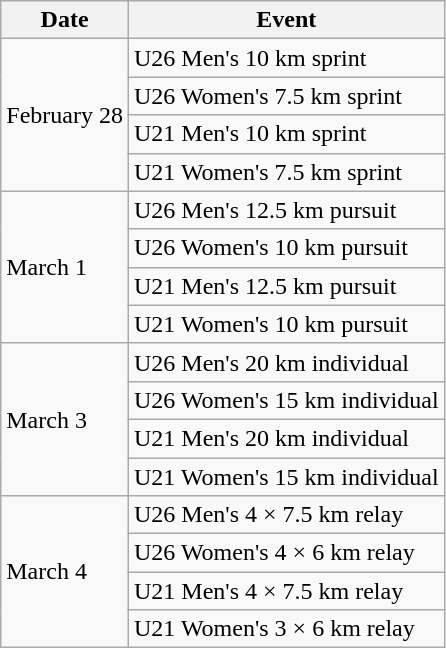<table class="wikitable">
<tr>
<th>Date</th>
<th>Event</th>
</tr>
<tr>
<td rowspan=4>February 28</td>
<td>U26 Men's 10 km sprint</td>
</tr>
<tr>
<td>U26 Women's 7.5 km sprint</td>
</tr>
<tr>
<td>U21 Men's 10 km sprint</td>
</tr>
<tr>
<td>U21 Women's 7.5 km sprint</td>
</tr>
<tr>
<td rowspan=4>March 1</td>
<td>U26 Men's 12.5 km pursuit</td>
</tr>
<tr>
<td>U26 Women's 10 km pursuit</td>
</tr>
<tr>
<td>U21 Men's 12.5 km pursuit</td>
</tr>
<tr>
<td>U21 Women's 10 km pursuit</td>
</tr>
<tr>
<td rowspan=4>March 3</td>
<td>U26 Men's 20 km individual</td>
</tr>
<tr>
<td>U26 Women's 15 km individual</td>
</tr>
<tr>
<td>U21 Men's 20 km individual</td>
</tr>
<tr>
<td>U21 Women's 15 km individual</td>
</tr>
<tr>
<td rowspan=4>March 4</td>
<td>U26 Men's 4 × 7.5 km relay</td>
</tr>
<tr>
<td>U26 Women's 4 × 6 km relay</td>
</tr>
<tr>
<td>U21 Men's 4 × 7.5 km relay</td>
</tr>
<tr>
<td>U21 Women's 3 × 6 km relay</td>
</tr>
</table>
